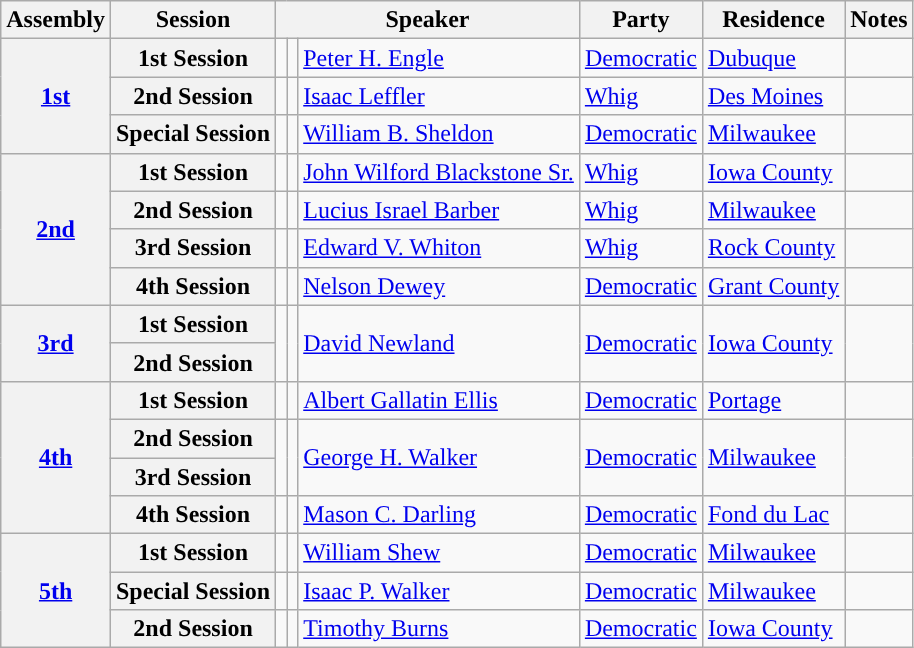<table class="wikitable">
<tr>
<th>Assembly</th>
<th>Session<br></th>
<th colspan="3">Speaker</th>
<th>Party</th>
<th>Residence</th>
<th>Notes</th>
</tr>
<tr>
<th rowspan="3"><a href='#'>1st</a></th>
<th>1st Session<br></th>
<td></td>
<td rowspan="1" style="background: "></td>
<td><a href='#'>Peter H. Engle</a></td>
<td><a href='#'>Democratic</a></td>
<td><a href='#'>Dubuque</a></td>
<td></td>
</tr>
<tr>
<th>2nd Session<br></th>
<td></td>
<td rowspan="1" style="background: "></td>
<td><a href='#'>Isaac Leffler</a></td>
<td><a href='#'>Whig</a></td>
<td><a href='#'>Des Moines</a></td>
<td></td>
</tr>
<tr>
<th>Special Session<br></th>
<td></td>
<td rowspan="1" style="background: "></td>
<td><a href='#'>William B. Sheldon</a></td>
<td><a href='#'>Democratic</a></td>
<td><a href='#'>Milwaukee</a></td>
<td></td>
</tr>
<tr>
<th rowspan="4"><a href='#'>2nd</a></th>
<th>1st Session<br></th>
<td></td>
<td rowspan="1" style="background: "></td>
<td><a href='#'>John Wilford Blackstone Sr.</a></td>
<td><a href='#'>Whig</a></td>
<td><a href='#'>Iowa County</a></td>
<td></td>
</tr>
<tr>
<th>2nd Session<br></th>
<td></td>
<td rowspan="1" style="background: "></td>
<td><a href='#'>Lucius Israel Barber</a></td>
<td><a href='#'>Whig</a></td>
<td><a href='#'>Milwaukee</a></td>
<td></td>
</tr>
<tr>
<th>3rd Session<br></th>
<td></td>
<td rowspan="1" style="background: "></td>
<td><a href='#'>Edward V. Whiton</a></td>
<td><a href='#'>Whig</a></td>
<td><a href='#'>Rock County</a></td>
<td></td>
</tr>
<tr>
<th>4th Session<br></th>
<td></td>
<td rowspan="1" style="background: "></td>
<td><a href='#'>Nelson Dewey</a></td>
<td><a href='#'>Democratic</a></td>
<td><a href='#'>Grant County</a></td>
<td></td>
</tr>
<tr>
<th rowspan="2"><a href='#'>3rd</a></th>
<th>1st Session<br></th>
<td rowspan="2"></td>
<td rowspan="2" style="background: "></td>
<td rowspan="2"><a href='#'>David Newland</a></td>
<td rowspan="2"><a href='#'>Democratic</a></td>
<td rowspan="2"><a href='#'>Iowa County</a></td>
<td rowspan="2"></td>
</tr>
<tr>
<th>2nd Session<br></th>
</tr>
<tr>
<th rowspan="4"><a href='#'>4th</a></th>
<th>1st Session<br></th>
<td></td>
<td rowspan="1" style="background: "></td>
<td><a href='#'>Albert Gallatin Ellis</a></td>
<td><a href='#'>Democratic</a></td>
<td><a href='#'>Portage</a></td>
<td></td>
</tr>
<tr>
<th>2nd Session<br></th>
<td rowspan="2"></td>
<td rowspan="2" style="background: "></td>
<td rowspan="2"><a href='#'>George H. Walker</a></td>
<td rowspan="2"><a href='#'>Democratic</a></td>
<td rowspan="2"><a href='#'>Milwaukee</a></td>
<td rowspan="2"></td>
</tr>
<tr>
<th>3rd Session<br></th>
</tr>
<tr>
<th>4th Session<br></th>
<td></td>
<td rowspan="1" style="background: "></td>
<td><a href='#'>Mason C. Darling</a></td>
<td><a href='#'>Democratic</a></td>
<td><a href='#'>Fond du Lac</a></td>
<td></td>
</tr>
<tr>
<th rowspan="3"><a href='#'>5th</a></th>
<th>1st Session<br></th>
<td></td>
<td rowspan="1" style="background: "></td>
<td><a href='#'>William Shew</a></td>
<td><a href='#'>Democratic</a></td>
<td><a href='#'>Milwaukee</a></td>
<td></td>
</tr>
<tr>
<th>Special Session<br></th>
<td></td>
<td rowspan="1" style="background: "></td>
<td><a href='#'>Isaac P. Walker</a></td>
<td><a href='#'>Democratic</a></td>
<td><a href='#'>Milwaukee</a></td>
<td></td>
</tr>
<tr>
<th>2nd Session<br></th>
<td></td>
<td rowspan="1" style="background: "></td>
<td><a href='#'>Timothy Burns</a></td>
<td><a href='#'>Democratic</a></td>
<td><a href='#'>Iowa County</a></td>
<td></td>
</tr>
</table>
